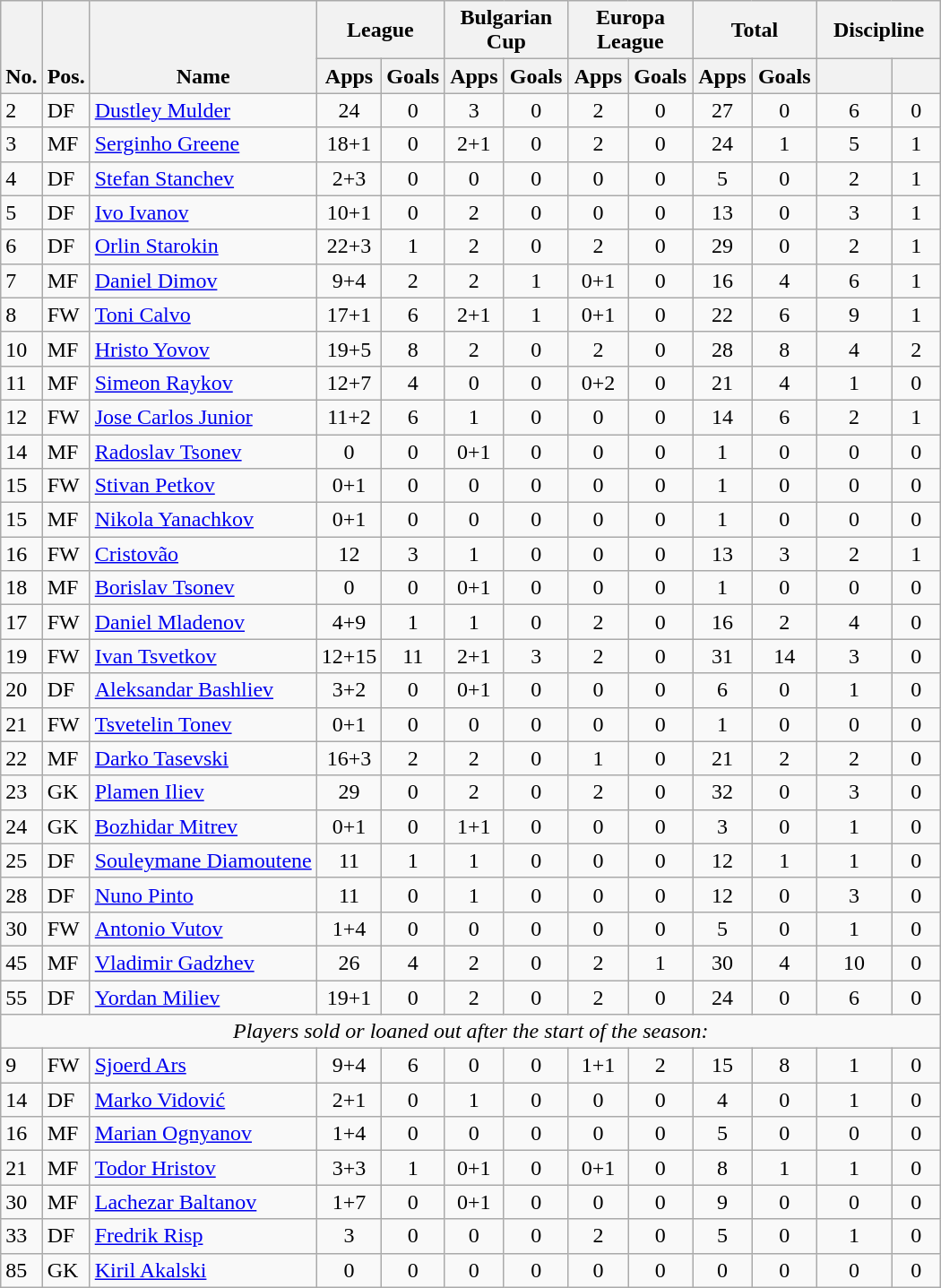<table class="wikitable" style="text-align:center">
<tr>
<th rowspan="2" valign="bottom">No.</th>
<th rowspan="2" valign="bottom">Pos.</th>
<th rowspan="2" valign="bottom">Name</th>
<th colspan="2" width="85">League</th>
<th colspan="2" width="85">Bulgarian Cup</th>
<th colspan="2" width="85">Europa League</th>
<th colspan="2" width="85">Total</th>
<th colspan="2" width="85">Discipline</th>
</tr>
<tr>
<th>Apps</th>
<th>Goals</th>
<th>Apps</th>
<th>Goals</th>
<th>Apps</th>
<th>Goals</th>
<th>Apps</th>
<th>Goals</th>
<th></th>
<th></th>
</tr>
<tr>
<td align=left>2</td>
<td align=left>DF</td>
<td align=left> <a href='#'>Dustley Mulder</a></td>
<td>24</td>
<td>0</td>
<td>3</td>
<td>0</td>
<td>2</td>
<td>0</td>
<td>27</td>
<td>0</td>
<td>6</td>
<td>0</td>
</tr>
<tr>
<td align=left>3</td>
<td align=left>MF</td>
<td align=left> <a href='#'>Serginho Greene</a></td>
<td>18+1</td>
<td>0</td>
<td>2+1</td>
<td>0</td>
<td>2</td>
<td>0</td>
<td>24</td>
<td>1</td>
<td>5</td>
<td>1</td>
</tr>
<tr>
<td align=left>4</td>
<td align=left>DF</td>
<td align=left> <a href='#'>Stefan Stanchev</a></td>
<td>2+3</td>
<td>0</td>
<td>0</td>
<td>0</td>
<td>0</td>
<td>0</td>
<td>5</td>
<td>0</td>
<td>2</td>
<td>1</td>
</tr>
<tr>
<td align=left>5</td>
<td align=left>DF</td>
<td align=left> <a href='#'>Ivo Ivanov</a></td>
<td>10+1</td>
<td>0</td>
<td>2</td>
<td>0</td>
<td>0</td>
<td>0</td>
<td>13</td>
<td>0</td>
<td>3</td>
<td>1</td>
</tr>
<tr>
<td align=left>6</td>
<td align=left>DF</td>
<td align=left> <a href='#'>Orlin Starokin</a></td>
<td>22+3</td>
<td>1</td>
<td>2</td>
<td>0</td>
<td>2</td>
<td>0</td>
<td>29</td>
<td>0</td>
<td>2</td>
<td>1</td>
</tr>
<tr>
<td align=left>7</td>
<td align=left>MF</td>
<td align=left> <a href='#'>Daniel Dimov</a></td>
<td>9+4</td>
<td>2</td>
<td>2</td>
<td>1</td>
<td>0+1</td>
<td>0</td>
<td>16</td>
<td>4</td>
<td>6</td>
<td>1</td>
</tr>
<tr>
<td align=left>8</td>
<td align=left>FW</td>
<td align=left> <a href='#'>Toni Calvo</a></td>
<td>17+1</td>
<td>6</td>
<td>2+1</td>
<td>1</td>
<td>0+1</td>
<td>0</td>
<td>22</td>
<td>6</td>
<td>9</td>
<td>1</td>
</tr>
<tr>
<td align=left>10</td>
<td align=left>MF</td>
<td align=left> <a href='#'>Hristo Yovov</a></td>
<td>19+5</td>
<td>8</td>
<td>2</td>
<td>0</td>
<td>2</td>
<td>0</td>
<td>28</td>
<td>8</td>
<td>4</td>
<td>2</td>
</tr>
<tr>
<td align=left>11</td>
<td align=left>MF</td>
<td align=left> <a href='#'>Simeon Raykov</a></td>
<td>12+7</td>
<td>4</td>
<td>0</td>
<td>0</td>
<td>0+2</td>
<td>0</td>
<td>21</td>
<td>4</td>
<td>1</td>
<td>0</td>
</tr>
<tr>
<td align=left>12</td>
<td align=left>FW</td>
<td align=left> <a href='#'>Jose Carlos Junior</a></td>
<td>11+2</td>
<td>6</td>
<td>1</td>
<td>0</td>
<td>0</td>
<td>0</td>
<td>14</td>
<td>6</td>
<td>2</td>
<td>1</td>
</tr>
<tr>
<td align=left>14</td>
<td align=left>MF</td>
<td align=left> <a href='#'>Radoslav Tsonev</a></td>
<td>0</td>
<td>0</td>
<td>0+1</td>
<td>0</td>
<td>0</td>
<td>0</td>
<td>1</td>
<td>0</td>
<td>0</td>
<td>0</td>
</tr>
<tr>
<td align=left>15</td>
<td align=left>FW</td>
<td align=left> <a href='#'>Stivan Petkov</a></td>
<td>0+1</td>
<td>0</td>
<td>0</td>
<td>0</td>
<td>0</td>
<td>0</td>
<td>1</td>
<td>0</td>
<td>0</td>
<td>0</td>
</tr>
<tr>
<td align=left>15</td>
<td align=left>MF</td>
<td align=left> <a href='#'>Nikola Yanachkov</a></td>
<td>0+1</td>
<td>0</td>
<td>0</td>
<td>0</td>
<td>0</td>
<td>0</td>
<td>1</td>
<td>0</td>
<td>0</td>
<td>0</td>
</tr>
<tr>
<td align=left>16</td>
<td align=left>FW</td>
<td align=left> <a href='#'>Cristovão</a></td>
<td>12</td>
<td>3</td>
<td>1</td>
<td>0</td>
<td>0</td>
<td>0</td>
<td>13</td>
<td>3</td>
<td>2</td>
<td>1</td>
</tr>
<tr>
<td align=left>18</td>
<td align=left>MF</td>
<td align=left> <a href='#'>Borislav Tsonev</a></td>
<td>0</td>
<td>0</td>
<td>0+1</td>
<td>0</td>
<td>0</td>
<td>0</td>
<td>1</td>
<td>0</td>
<td>0</td>
<td>0</td>
</tr>
<tr>
<td align=left>17</td>
<td align=left>FW</td>
<td align=left> <a href='#'>Daniel Mladenov</a></td>
<td>4+9</td>
<td>1</td>
<td>1</td>
<td>0</td>
<td>2</td>
<td>0</td>
<td>16</td>
<td>2</td>
<td>4</td>
<td>0</td>
</tr>
<tr>
<td align=left>19</td>
<td align=left>FW</td>
<td align=left> <a href='#'>Ivan Tsvetkov</a></td>
<td>12+15</td>
<td>11</td>
<td>2+1</td>
<td>3</td>
<td>2</td>
<td>0</td>
<td>31</td>
<td>14</td>
<td>3</td>
<td>0</td>
</tr>
<tr>
<td align=left>20</td>
<td align=left>DF</td>
<td align=left> <a href='#'>Aleksandar Bashliev</a></td>
<td>3+2</td>
<td>0</td>
<td>0+1</td>
<td>0</td>
<td>0</td>
<td>0</td>
<td>6</td>
<td>0</td>
<td>1</td>
<td>0</td>
</tr>
<tr>
<td align=left>21</td>
<td align=left>FW</td>
<td align=left> <a href='#'>Tsvetelin Tonev</a></td>
<td>0+1</td>
<td>0</td>
<td>0</td>
<td>0</td>
<td>0</td>
<td>0</td>
<td>1</td>
<td>0</td>
<td>0</td>
<td>0</td>
</tr>
<tr>
<td align=left>22</td>
<td align=left>MF</td>
<td align=left> <a href='#'>Darko Tasevski</a></td>
<td>16+3</td>
<td>2</td>
<td>2</td>
<td>0</td>
<td>1</td>
<td>0</td>
<td>21</td>
<td>2</td>
<td>2</td>
<td>0</td>
</tr>
<tr>
<td align=left>23</td>
<td align=left>GK</td>
<td align=left> <a href='#'>Plamen Iliev</a></td>
<td>29</td>
<td>0</td>
<td>2</td>
<td>0</td>
<td>2</td>
<td>0</td>
<td>32</td>
<td>0</td>
<td>3</td>
<td>0</td>
</tr>
<tr>
<td align=left>24</td>
<td align=left>GK</td>
<td align=left> <a href='#'>Bozhidar Mitrev</a></td>
<td>0+1</td>
<td>0</td>
<td>1+1</td>
<td>0</td>
<td>0</td>
<td>0</td>
<td>3</td>
<td>0</td>
<td>1</td>
<td>0</td>
</tr>
<tr>
<td align=left>25</td>
<td align=left>DF</td>
<td align=left> <a href='#'>Souleymane Diamoutene</a></td>
<td>11</td>
<td>1</td>
<td>1</td>
<td>0</td>
<td>0</td>
<td>0</td>
<td>12</td>
<td>1</td>
<td>1</td>
<td>0</td>
</tr>
<tr>
<td align=left>28</td>
<td align=left>DF</td>
<td align=left> <a href='#'>Nuno Pinto</a></td>
<td>11</td>
<td>0</td>
<td>1</td>
<td>0</td>
<td>0</td>
<td>0</td>
<td>12</td>
<td>0</td>
<td>3</td>
<td>0</td>
</tr>
<tr>
<td align=left>30</td>
<td align=left>FW</td>
<td align=left> <a href='#'>Antonio Vutov</a></td>
<td>1+4</td>
<td>0</td>
<td>0</td>
<td>0</td>
<td>0</td>
<td>0</td>
<td>5</td>
<td>0</td>
<td>1</td>
<td>0</td>
</tr>
<tr>
<td align=left>45</td>
<td align=left>MF</td>
<td align=left> <a href='#'>Vladimir Gadzhev</a></td>
<td>26</td>
<td>4</td>
<td>2</td>
<td>0</td>
<td>2</td>
<td>1</td>
<td>30</td>
<td>4</td>
<td>10</td>
<td>0</td>
</tr>
<tr>
<td align=left>55</td>
<td align=left>DF</td>
<td align=left> <a href='#'>Yordan Miliev</a></td>
<td>19+1</td>
<td>0</td>
<td>2</td>
<td>0</td>
<td>2</td>
<td>0</td>
<td>24</td>
<td>0</td>
<td>6</td>
<td>0</td>
</tr>
<tr>
<td colspan="13"><em>Players sold or loaned out after the start of the season:</em></td>
</tr>
<tr>
<td align=left>9</td>
<td align=left>FW</td>
<td align=left> <a href='#'>Sjoerd Ars</a></td>
<td>9+4</td>
<td>6</td>
<td>0</td>
<td>0</td>
<td>1+1</td>
<td>2</td>
<td>15</td>
<td>8</td>
<td>1</td>
<td>0</td>
</tr>
<tr>
<td align=left>14</td>
<td align=left>DF</td>
<td align=left> <a href='#'>Marko Vidović</a></td>
<td>2+1</td>
<td>0</td>
<td>1</td>
<td>0</td>
<td>0</td>
<td>0</td>
<td>4</td>
<td>0</td>
<td>1</td>
<td>0</td>
</tr>
<tr>
<td align=left>16</td>
<td align=left>MF</td>
<td align=left> <a href='#'>Marian Ognyanov</a></td>
<td>1+4</td>
<td>0</td>
<td>0</td>
<td>0</td>
<td>0</td>
<td>0</td>
<td>5</td>
<td>0</td>
<td>0</td>
<td>0</td>
</tr>
<tr>
<td align=left>21</td>
<td align=left>MF</td>
<td align=left> <a href='#'>Todor Hristov</a></td>
<td>3+3</td>
<td>1</td>
<td>0+1</td>
<td>0</td>
<td>0+1</td>
<td>0</td>
<td>8</td>
<td>1</td>
<td>1</td>
<td>0</td>
</tr>
<tr>
<td align=left>30</td>
<td align=left>MF</td>
<td align=left> <a href='#'>Lachezar Baltanov</a></td>
<td>1+7</td>
<td>0</td>
<td>0+1</td>
<td>0</td>
<td>0</td>
<td>0</td>
<td>9</td>
<td>0</td>
<td>0</td>
<td>0</td>
</tr>
<tr>
<td align=left>33</td>
<td align=left>DF</td>
<td align=left> <a href='#'>Fredrik Risp</a></td>
<td>3</td>
<td>0</td>
<td>0</td>
<td>0</td>
<td>2</td>
<td>0</td>
<td>5</td>
<td>0</td>
<td>1</td>
<td>0</td>
</tr>
<tr>
<td align=left>85</td>
<td align=left>GK</td>
<td align=left> <a href='#'>Kiril Akalski</a></td>
<td>0</td>
<td>0</td>
<td>0</td>
<td>0</td>
<td>0</td>
<td>0</td>
<td>0</td>
<td>0</td>
<td>0</td>
<td>0</td>
</tr>
</table>
